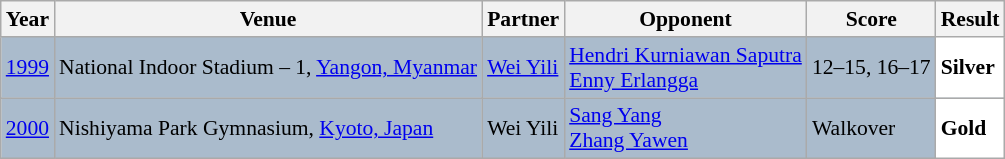<table class="sortable wikitable" style="font-size: 90%;">
<tr>
<th>Year</th>
<th>Venue</th>
<th>Partner</th>
<th>Opponent</th>
<th>Score</th>
<th>Result</th>
</tr>
<tr style="background:#AABBCC">
<td align="center"><a href='#'>1999</a></td>
<td align="left">National Indoor Stadium – 1, <a href='#'>Yangon, Myanmar</a></td>
<td align="left"> <a href='#'>Wei Yili</a></td>
<td align="left"> <a href='#'>Hendri Kurniawan Saputra</a> <br>  <a href='#'>Enny Erlangga</a></td>
<td align="left">12–15, 16–17</td>
<td style="text-align:left; background:white"> <strong>Silver</strong></td>
</tr>
<tr style="background:#AABBCC">
<td align="center"><a href='#'>2000</a></td>
<td align="left">Nishiyama Park Gymnasium, <a href='#'>Kyoto, Japan</a></td>
<td align="left"> Wei Yili</td>
<td align="left"> <a href='#'>Sang Yang</a> <br>  <a href='#'>Zhang Yawen</a></td>
<td align="left">Walkover</td>
<td style="text-align:left; background:white"> <strong>Gold</strong></td>
</tr>
</table>
